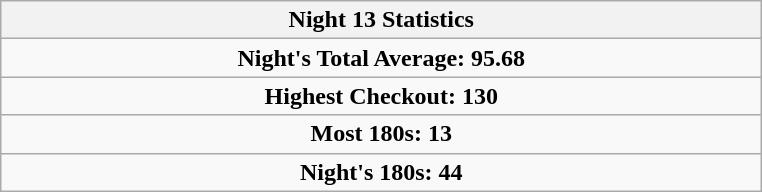<table class=wikitable style="text-align:center">
<tr>
<th width=500>Night 13 Statistics</th>
</tr>
<tr align=center>
<td colspan="3"><strong>Night's Total Average: 95.68</strong></td>
</tr>
<tr align=center>
<td colspan="3"><strong>Highest Checkout:</strong>  <strong>130</strong></td>
</tr>
<tr align=center>
<td colspan="3"><strong>Most 180s:</strong>  <strong>13</strong></td>
</tr>
<tr align=center>
<td colspan="3"><strong>Night's 180s: 44</strong></td>
</tr>
</table>
